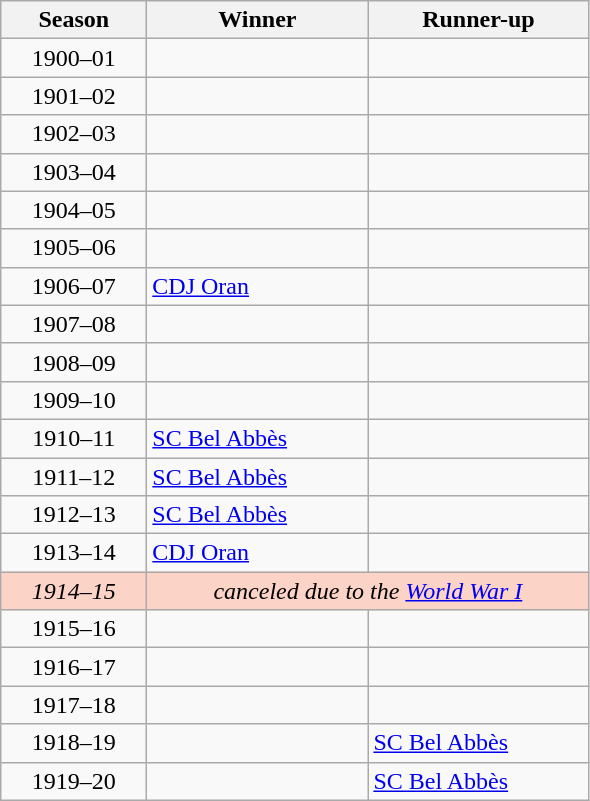<table class="wikitable">
<tr>
<th width=90px>Season</th>
<th width=140px>Winner</th>
<th width=140px>Runner-up</th>
</tr>
<tr>
<td align="center">1900–01</td>
<td></td>
<td></td>
</tr>
<tr>
<td align="center">1901–02</td>
<td></td>
<td></td>
</tr>
<tr>
<td align="center">1902–03</td>
<td></td>
<td></td>
</tr>
<tr>
<td align="center">1903–04</td>
<td></td>
<td></td>
</tr>
<tr>
<td align="center">1904–05</td>
<td></td>
<td></td>
</tr>
<tr>
<td align="center">1905–06</td>
<td></td>
<td></td>
</tr>
<tr>
<td align="center">1906–07</td>
<td><a href='#'>CDJ Oran</a></td>
<td></td>
</tr>
<tr>
<td align="center">1907–08</td>
<td></td>
<td></td>
</tr>
<tr>
<td align="center">1908–09</td>
<td></td>
<td></td>
</tr>
<tr>
<td align="center">1909–10</td>
<td></td>
<td></td>
</tr>
<tr>
<td align="center">1910–11</td>
<td><a href='#'>SC Bel Abbès</a></td>
<td></td>
</tr>
<tr>
<td align="center">1911–12</td>
<td><a href='#'>SC Bel Abbès</a></td>
<td></td>
</tr>
<tr>
<td align="center">1912–13</td>
<td><a href='#'>SC Bel Abbès</a></td>
<td></td>
</tr>
<tr>
<td align="center">1913–14</td>
<td><a href='#'>CDJ Oran</a></td>
<td></td>
</tr>
<tr bgcolor=#fcd3c7>
<td align="center"><em>1914–15</em></td>
<td align=center colspan=2><em>canceled due to the <a href='#'>World War I</a></em></td>
</tr>
<tr>
<td align="center">1915–16</td>
<td></td>
<td></td>
</tr>
<tr>
<td align="center">1916–17</td>
<td></td>
<td></td>
</tr>
<tr>
<td align="center">1917–18</td>
<td></td>
<td></td>
</tr>
<tr>
<td align="center">1918–19</td>
<td></td>
<td><a href='#'>SC Bel Abbès</a></td>
</tr>
<tr>
<td align="center">1919–20</td>
<td></td>
<td><a href='#'>SC Bel Abbès</a></td>
</tr>
</table>
